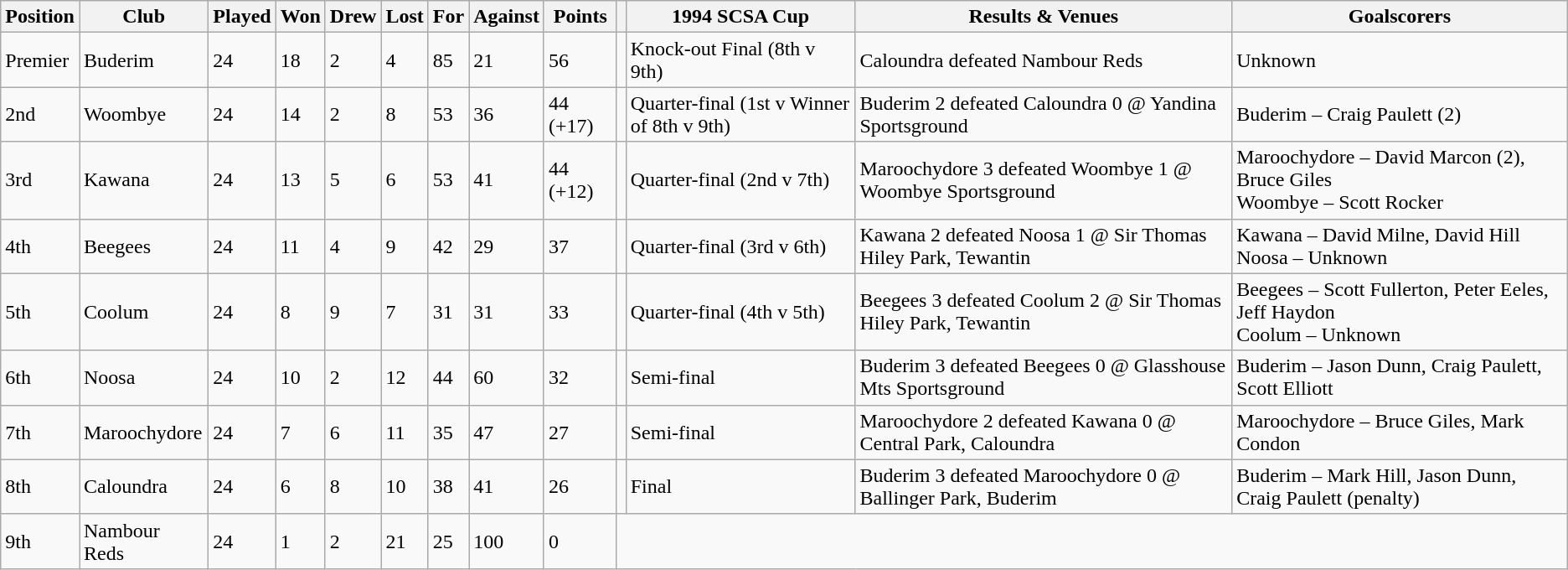<table class="wikitable">
<tr>
<th>Position</th>
<th>Club</th>
<th>Played</th>
<th>Won</th>
<th>Drew</th>
<th>Lost</th>
<th>For</th>
<th>Against</th>
<th>Points</th>
<th></th>
<th>1994 SCSA Cup</th>
<th>Results & Venues</th>
<th>Goalscorers</th>
</tr>
<tr>
<td>Premier</td>
<td>Buderim</td>
<td>24</td>
<td>18</td>
<td>2</td>
<td>4</td>
<td>85</td>
<td>21</td>
<td>56</td>
<td></td>
<td>Knock-out Final (8th v 9th)</td>
<td>Caloundra defeated Nambour Reds</td>
<td>Unknown</td>
</tr>
<tr>
<td>2nd</td>
<td>Woombye</td>
<td>24</td>
<td>14</td>
<td>2</td>
<td>8</td>
<td>53</td>
<td>36</td>
<td>44 (+17)</td>
<td></td>
<td>Quarter-final (1st v Winner of 8th v 9th)</td>
<td>Buderim 2 defeated Caloundra 0 @ Yandina Sportsground</td>
<td>Buderim – Craig Paulett (2)</td>
</tr>
<tr>
<td>3rd</td>
<td>Kawana</td>
<td>24</td>
<td>13</td>
<td>5</td>
<td>6</td>
<td>53</td>
<td>41</td>
<td>44 (+12)</td>
<td></td>
<td>Quarter-final (2nd v 7th)</td>
<td>Maroochydore 3 defeated Woombye 1 @ Woombye Sportsground</td>
<td>Maroochydore – David Marcon (2), Bruce Giles<br>Woombye – Scott Rocker</td>
</tr>
<tr>
<td>4th</td>
<td>Beegees</td>
<td>24</td>
<td>11</td>
<td>4</td>
<td>9</td>
<td>42</td>
<td>29</td>
<td>37</td>
<td></td>
<td>Quarter-final (3rd v 6th)</td>
<td>Kawana 2 defeated Noosa 1 @ Sir Thomas Hiley Park, Tewantin</td>
<td>Kawana – David Milne, David Hill<br>Noosa – Unknown</td>
</tr>
<tr>
<td>5th</td>
<td>Coolum</td>
<td>24</td>
<td>8</td>
<td>9</td>
<td>7</td>
<td>31</td>
<td>31</td>
<td>33</td>
<td></td>
<td>Quarter-final (4th v 5th)</td>
<td>Beegees 3 defeated Coolum 2 @ Sir Thomas Hiley Park, Tewantin</td>
<td>Beegees – Scott Fullerton, Peter Eeles, Jeff Haydon<br>Coolum – Unknown</td>
</tr>
<tr>
<td>6th</td>
<td>Noosa</td>
<td>24</td>
<td>10</td>
<td>2</td>
<td>12</td>
<td>44</td>
<td>60</td>
<td>32</td>
<td></td>
<td>Semi-final</td>
<td>Buderim 3 defeated Beegees 0 @ Glasshouse Mts Sportsground</td>
<td>Buderim – Jason Dunn, Craig Paulett, Scott Elliott</td>
</tr>
<tr>
<td>7th</td>
<td>Maroochydore</td>
<td>24</td>
<td>7</td>
<td>6</td>
<td>11</td>
<td>35</td>
<td>47</td>
<td>27</td>
<td></td>
<td>Semi-final</td>
<td>Maroochydore 2 defeated Kawana 0 @ Central Park, Caloundra</td>
<td>Maroochydore – Bruce Giles, Mark Condon</td>
</tr>
<tr>
<td>8th</td>
<td>Caloundra</td>
<td>24</td>
<td>6</td>
<td>8</td>
<td>10</td>
<td>38</td>
<td>41</td>
<td>26</td>
<td></td>
<td>Final</td>
<td>Buderim 3 defeated Maroochydore 0 @ Ballinger Park, Buderim</td>
<td>Buderim – Mark Hill, Jason Dunn, Craig Paulett (penalty)</td>
</tr>
<tr>
<td>9th</td>
<td>Nambour Reds</td>
<td>24</td>
<td>1</td>
<td>2</td>
<td>21</td>
<td>25</td>
<td>100</td>
<td>0</td>
</tr>
</table>
